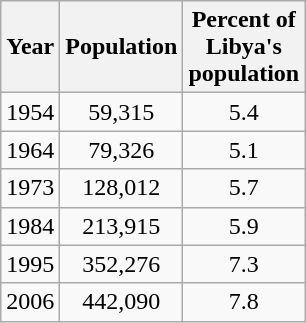<table class="wikitable" border="2">
<tr>
<th>Year</th>
<th>Population</th>
<th>Percent of<br>Libya's<br>population</th>
</tr>
<tr>
<td>1954</td>
<td align="center">59,315</td>
<td align="center">5.4</td>
</tr>
<tr>
<td>1964</td>
<td align="center">79,326</td>
<td align="center">5.1</td>
</tr>
<tr>
<td>1973</td>
<td align="center">128,012</td>
<td align="center">5.7</td>
</tr>
<tr>
<td>1984</td>
<td align="center">213,915</td>
<td align="center">5.9</td>
</tr>
<tr>
<td>1995</td>
<td align="center">352,276</td>
<td align="center">7.3</td>
</tr>
<tr>
<td>2006</td>
<td align="center">442,090</td>
<td align="center">7.8</td>
</tr>
</table>
